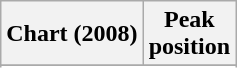<table class="wikitable sortable plainrowheaders" style="text-align:center">
<tr>
<th scope="col">Chart (2008)</th>
<th scope="col">Peak<br>position</th>
</tr>
<tr>
</tr>
<tr>
</tr>
<tr>
</tr>
<tr>
</tr>
<tr>
</tr>
<tr>
</tr>
<tr>
</tr>
</table>
